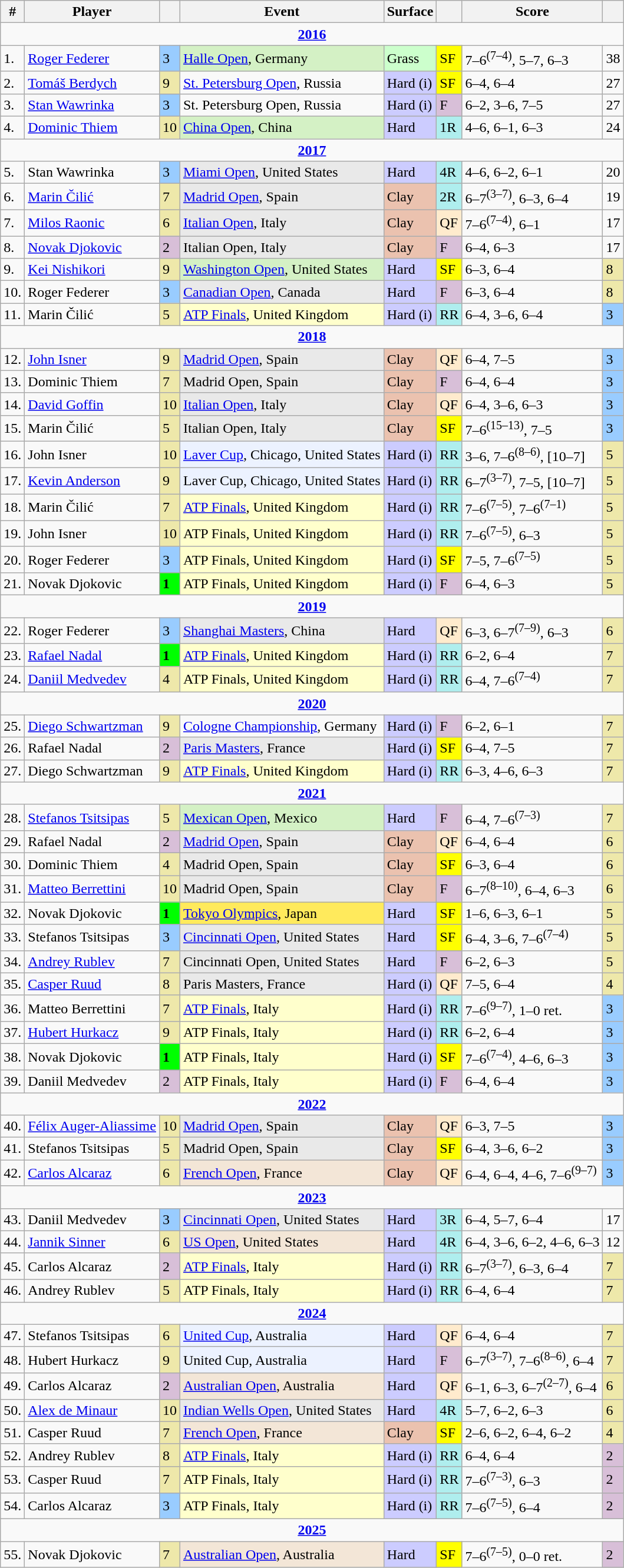<table class="wikitable sortable">
<tr>
<th class=unsortable>#</th>
<th>Player</th>
<th></th>
<th>Event</th>
<th>Surface</th>
<th class=unsortable></th>
<th class=unsortable>Score</th>
<th></th>
</tr>
<tr>
<td colspan=8 style=text-align:center><strong><a href='#'>2016</a></strong></td>
</tr>
<tr>
<td>1.</td>
<td> <a href='#'>Roger Federer</a></td>
<td bgcolor=99ccff>3</td>
<td bgcolor=d4f1c5><a href='#'>Halle Open</a>, Germany</td>
<td bgcolor=ccffcc>Grass</td>
<td bgcolor=yellow>SF</td>
<td>7–6<sup>(7–4)</sup>, 5–7, 6–3</td>
<td>38</td>
</tr>
<tr>
<td>2.</td>
<td> <a href='#'>Tomáš Berdych</a></td>
<td bgcolor=eee8aa>9</td>
<td><a href='#'>St. Petersburg Open</a>, Russia</td>
<td bgcolor=ccccff>Hard (i)</td>
<td bgcolor=yellow>SF</td>
<td>6–4, 6–4</td>
<td>27</td>
</tr>
<tr>
<td>3.</td>
<td> <a href='#'>Stan Wawrinka</a></td>
<td bgcolor=99ccff>3</td>
<td>St. Petersburg Open, Russia</td>
<td bgcolor=ccccff>Hard (i)</td>
<td bgcolor=thistle>F</td>
<td>6–2, 3–6, 7–5</td>
<td>27</td>
</tr>
<tr>
<td>4.</td>
<td> <a href='#'>Dominic Thiem</a></td>
<td bgcolor=eee8aa>10</td>
<td bgcolor=d4f1c5><a href='#'>China Open</a>, China</td>
<td bgcolor=ccccff>Hard</td>
<td bgcolor=afeeee>1R</td>
<td>4–6, 6–1, 6–3</td>
<td>24</td>
</tr>
<tr>
<td colspan=8 style=text-align:center><strong><a href='#'>2017</a></strong></td>
</tr>
<tr>
<td>5.</td>
<td> Stan Wawrinka</td>
<td bgcolor=99ccff>3</td>
<td bgcolor=e9e9e9><a href='#'>Miami Open</a>, United States</td>
<td bgcolor=ccccff>Hard</td>
<td bgcolor=afeeee>4R</td>
<td>4–6, 6–2, 6–1</td>
<td>20</td>
</tr>
<tr>
<td>6.</td>
<td> <a href='#'>Marin Čilić</a></td>
<td bgcolor=eee8aa>7</td>
<td bgcolor=e9e9e9><a href='#'>Madrid Open</a>, Spain</td>
<td bgcolor=ebc2af>Clay</td>
<td bgcolor=afeeee>2R</td>
<td>6–7<sup>(3–7)</sup>, 6–3, 6–4</td>
<td>19</td>
</tr>
<tr>
<td>7.</td>
<td> <a href='#'>Milos Raonic</a></td>
<td bgcolor=eee8aa>6</td>
<td bgcolor=e9e9e9><a href='#'>Italian Open</a>, Italy</td>
<td bgcolor=ebc2af>Clay</td>
<td bgcolor=ffebcd>QF</td>
<td>7–6<sup>(7–4)</sup>, 6–1</td>
<td>17</td>
</tr>
<tr>
<td>8.</td>
<td> <a href='#'>Novak Djokovic</a></td>
<td bgcolor=thistle>2</td>
<td bgcolor=e9e9e9>Italian Open, Italy</td>
<td bgcolor=ebc2af>Clay</td>
<td bgcolor=thistle>F</td>
<td>6–4, 6–3</td>
<td>17</td>
</tr>
<tr>
<td>9.</td>
<td> <a href='#'>Kei Nishikori</a></td>
<td bgcolor=eee8aa>9</td>
<td bgcolor=d4f1c5><a href='#'>Washington Open</a>, United States</td>
<td bgcolor=ccccff>Hard</td>
<td bgcolor=yellow>SF</td>
<td>6–3, 6–4</td>
<td bgcolor=eee8aa>8</td>
</tr>
<tr>
<td>10.</td>
<td> Roger Federer</td>
<td bgcolor=99ccff>3</td>
<td bgcolor=e9e9e9><a href='#'>Canadian Open</a>, Canada</td>
<td bgcolor=ccccff>Hard</td>
<td bgcolor=thistle>F</td>
<td>6–3, 6–4</td>
<td bgcolor=eee8aa>8</td>
</tr>
<tr>
<td>11.</td>
<td> Marin Čilić</td>
<td bgcolor=eee8aa>5</td>
<td bgcolor=ffffcc><a href='#'>ATP Finals</a>, United Kingdom</td>
<td bgcolor=ccccff>Hard (i)</td>
<td bgcolor=afeeee>RR</td>
<td>6–4, 3–6, 6–4</td>
<td bgcolor=99ccff>3</td>
</tr>
<tr>
<td colspan=8 style=text-align:center><strong><a href='#'>2018</a></strong></td>
</tr>
<tr>
<td>12.</td>
<td> <a href='#'>John Isner</a></td>
<td bgcolor=eee8aa>9</td>
<td bgcolor=e9e9e9><a href='#'>Madrid Open</a>, Spain</td>
<td bgcolor=ebc2af>Clay</td>
<td bgcolor=ffebcd>QF</td>
<td>6–4, 7–5</td>
<td bgcolor=99ccff>3</td>
</tr>
<tr>
<td>13.</td>
<td> Dominic Thiem</td>
<td bgcolor=eee8aa>7</td>
<td bgcolor=e9e9e9>Madrid Open, Spain</td>
<td bgcolor=ebc2af>Clay</td>
<td bgcolor=thistle>F</td>
<td>6–4, 6–4</td>
<td bgcolor=99ccff>3</td>
</tr>
<tr>
<td>14.</td>
<td> <a href='#'>David Goffin</a></td>
<td bgcolor=eee8aa>10</td>
<td bgcolor=e9e9e9><a href='#'>Italian Open</a>, Italy</td>
<td bgcolor=ebc2af>Clay</td>
<td bgcolor=ffebcd>QF</td>
<td>6–4, 3–6, 6–3</td>
<td bgcolor=99ccff>3</td>
</tr>
<tr>
<td>15.</td>
<td> Marin Čilić</td>
<td bgcolor=eee8aa>5</td>
<td bgcolor=e9e9e9>Italian Open, Italy</td>
<td bgcolor=ebc2af>Clay</td>
<td bgcolor=yellow>SF</td>
<td>7–6<sup>(15–13)</sup>, 7–5</td>
<td bgcolor=99ccff>3</td>
</tr>
<tr>
<td>16.</td>
<td> John Isner</td>
<td bgcolor=eee8aa>10</td>
<td bgcolor=ecf2ff><a href='#'>Laver Cup</a>, Chicago, United States</td>
<td bgcolor=ccccff>Hard (i)</td>
<td bgcolor=afeeee>RR</td>
<td>3–6, 7–6<sup>(8–6)</sup>, [10–7]</td>
<td bgcolor=eee8aa>5</td>
</tr>
<tr>
<td>17.</td>
<td> <a href='#'>Kevin Anderson</a></td>
<td bgcolor=eee8aa>9</td>
<td bgcolor=ecf2ff>Laver Cup, Chicago, United States</td>
<td bgcolor=ccccff>Hard (i)</td>
<td bgcolor=afeeee>RR</td>
<td>6–7<sup>(3–7)</sup>, 7–5, [10–7]</td>
<td bgcolor=eee8aa>5</td>
</tr>
<tr>
<td>18.</td>
<td> Marin Čilić</td>
<td bgcolor=eee8aa>7</td>
<td bgcolor=ffffcc><a href='#'>ATP Finals</a>, United Kingdom</td>
<td bgcolor=ccccff>Hard (i)</td>
<td bgcolor=afeeee>RR</td>
<td>7–6<sup>(7–5)</sup>, 7–6<sup>(7–1)</sup></td>
<td bgcolor=eee8aa>5</td>
</tr>
<tr>
<td>19.</td>
<td> John Isner</td>
<td bgcolor=eee8aa>10</td>
<td bgcolor=ffffcc>ATP Finals, United Kingdom</td>
<td bgcolor=ccccff>Hard (i)</td>
<td bgcolor=afeeee>RR</td>
<td>7–6<sup>(7–5)</sup>, 6–3</td>
<td bgcolor=eee8aa>5</td>
</tr>
<tr>
<td>20.</td>
<td> Roger Federer</td>
<td bgcolor=99ccff>3</td>
<td bgcolor=ffffcc>ATP Finals, United Kingdom</td>
<td bgcolor=ccccff>Hard (i)</td>
<td bgcolor=yellow>SF</td>
<td>7–5, 7–6<sup>(7–5)</sup></td>
<td bgcolor=eee8aa>5</td>
</tr>
<tr>
<td>21.</td>
<td> Novak Djokovic</td>
<td bgcolor=lime><strong>1</strong></td>
<td bgcolor=ffffcc>ATP Finals, United Kingdom</td>
<td bgcolor=ccccff>Hard (i)</td>
<td bgcolor=thistle>F</td>
<td>6–4, 6–3</td>
<td bgcolor=eee8aa>5</td>
</tr>
<tr>
<td colspan=8 style=text-align:center><strong><a href='#'>2019</a></strong></td>
</tr>
<tr>
<td>22.</td>
<td> Roger Federer</td>
<td bgcolor=99ccff>3</td>
<td bgcolor=e9e9e9><a href='#'>Shanghai Masters</a>, China</td>
<td bgcolor=ccccff>Hard</td>
<td bgcolor=ffebcd>QF</td>
<td>6–3, 6–7<sup>(7–9)</sup>, 6–3</td>
<td bgcolor=eee8aa>6</td>
</tr>
<tr>
<td>23.</td>
<td> <a href='#'>Rafael Nadal</a></td>
<td bgcolor=lime><strong>1</strong></td>
<td bgcolor=ffffcc><a href='#'>ATP Finals</a>, United Kingdom</td>
<td bgcolor=ccccff>Hard (i)</td>
<td bgcolor=afeeee>RR</td>
<td>6–2, 6–4</td>
<td bgcolor=eee8aa>7</td>
</tr>
<tr>
<td>24.</td>
<td> <a href='#'>Daniil Medvedev</a></td>
<td bgcolor=eee8aa>4</td>
<td bgcolor=ffffcc>ATP Finals, United Kingdom</td>
<td bgcolor=ccccff>Hard (i)</td>
<td bgcolor=afeeee>RR</td>
<td>6–4, 7–6<sup>(7–4)</sup></td>
<td bgcolor=eee8aa>7</td>
</tr>
<tr>
<td colspan=8 style=text-align:center><strong><a href='#'>2020</a></strong></td>
</tr>
<tr>
<td>25.</td>
<td> <a href='#'>Diego Schwartzman</a></td>
<td bgcolor=eee8aa>9</td>
<td><a href='#'>Cologne Championship</a>, Germany</td>
<td bgcolor=ccccff>Hard (i)</td>
<td bgcolor=thistle>F</td>
<td>6–2, 6–1</td>
<td bgcolor=eee8aa>7</td>
</tr>
<tr>
<td>26.</td>
<td> Rafael Nadal</td>
<td bgcolor=thistle>2</td>
<td bgcolor=e9e9e9><a href='#'>Paris Masters</a>, France</td>
<td bgcolor=ccccff>Hard (i)</td>
<td bgcolor=yellow>SF</td>
<td>6–4, 7–5</td>
<td bgcolor=eee8aa>7</td>
</tr>
<tr>
<td>27.</td>
<td> Diego Schwartzman</td>
<td bgcolor=eee8aa>9</td>
<td bgcolor=ffffcc><a href='#'>ATP Finals</a>, United Kingdom</td>
<td bgcolor=ccccff>Hard (i)</td>
<td bgcolor=afeeee>RR</td>
<td>6–3, 4–6, 6–3</td>
<td bgcolor=eee8aa>7</td>
</tr>
<tr>
<td colspan=8 style=text-align:center><strong><a href='#'>2021</a></strong></td>
</tr>
<tr>
<td>28.</td>
<td> <a href='#'>Stefanos Tsitsipas</a></td>
<td bgcolor=eee8aa>5</td>
<td bgcolor=d4f1c5><a href='#'>Mexican Open</a>, Mexico</td>
<td bgcolor=ccccff>Hard</td>
<td bgcolor=thistle>F</td>
<td>6–4, 7–6<sup>(7–3)</sup></td>
<td bgcolor=eee8aa>7</td>
</tr>
<tr>
<td>29.</td>
<td> Rafael Nadal</td>
<td bgcolor=thistle>2</td>
<td bgcolor=e9e9e9><a href='#'>Madrid Open</a>, Spain</td>
<td bgcolor=ebc2af>Clay</td>
<td bgcolor=ffebcd>QF</td>
<td>6–4, 6–4</td>
<td bgcolor=eee8aa>6</td>
</tr>
<tr>
<td>30.</td>
<td> Dominic Thiem</td>
<td bgcolor=eee8aa>4</td>
<td bgcolor=e9e9e9>Madrid Open, Spain</td>
<td bgcolor=ebc2af>Clay</td>
<td bgcolor=yellow>SF</td>
<td>6–3, 6–4</td>
<td bgcolor=eee8aa>6</td>
</tr>
<tr>
<td>31.</td>
<td> <a href='#'>Matteo Berrettini</a></td>
<td bgcolor=eee8aa>10</td>
<td bgcolor=e9e9e9>Madrid Open, Spain</td>
<td bgcolor=ebc2af>Clay</td>
<td bgcolor=thistle>F</td>
<td>6–7<sup>(8–10)</sup>, 6–4, 6–3</td>
<td bgcolor=eee8aa>6</td>
</tr>
<tr>
<td>32.</td>
<td> Novak Djokovic</td>
<td bgcolor=lime><strong>1</strong></td>
<td bgcolor=ffea5c><a href='#'>Tokyo Olympics</a>, Japan</td>
<td bgcolor=ccccff>Hard</td>
<td bgcolor=yellow>SF</td>
<td>1–6, 6–3, 6–1</td>
<td bgcolor=eee8aa>5</td>
</tr>
<tr>
<td>33.</td>
<td> Stefanos Tsitsipas</td>
<td bgcolor=99ccff>3</td>
<td bgcolor=e9e9e9><a href='#'>Cincinnati Open</a>, United States</td>
<td bgcolor=ccccff>Hard</td>
<td bgcolor=yellow>SF</td>
<td>6–4, 3–6, 7–6<sup>(7–4)</sup></td>
<td bgcolor=eee8aa>5</td>
</tr>
<tr>
<td>34.</td>
<td> <a href='#'>Andrey Rublev</a></td>
<td bgcolor=eee8aa>7</td>
<td bgcolor=e9e9e9>Cincinnati Open, United States</td>
<td bgcolor=ccccff>Hard</td>
<td bgcolor=thistle>F</td>
<td>6–2, 6–3</td>
<td bgcolor=eee8aa>5</td>
</tr>
<tr>
<td>35.</td>
<td> <a href='#'>Casper Ruud</a></td>
<td bgcolor=eee8aa>8</td>
<td bgcolor=e9e9e9>Paris Masters, France</td>
<td bgcolor=ccccff>Hard (i)</td>
<td bgcolor=ffebcd>QF</td>
<td>7–5, 6–4</td>
<td bgcolor=eee8aa>4</td>
</tr>
<tr>
<td>36.</td>
<td> Matteo Berrettini</td>
<td bgcolor=eee8aa>7</td>
<td bgcolor=ffffcc><a href='#'>ATP Finals</a>, Italy</td>
<td bgcolor=ccccff>Hard (i)</td>
<td bgcolor=afeeee>RR</td>
<td>7–6<sup>(9–7)</sup>, 1–0 ret.</td>
<td bgcolor=99ccff>3</td>
</tr>
<tr>
<td>37.</td>
<td> <a href='#'>Hubert Hurkacz</a></td>
<td bgcolor=eee8aa>9</td>
<td bgcolor=ffffcc>ATP Finals, Italy</td>
<td bgcolor=ccccff>Hard (i)</td>
<td bgcolor=afeeee>RR</td>
<td>6–2, 6–4</td>
<td bgcolor=99ccff>3</td>
</tr>
<tr>
<td>38.</td>
<td> Novak Djokovic</td>
<td bgcolor=lime><strong>1</strong></td>
<td bgcolor=ffffcc>ATP Finals, Italy</td>
<td bgcolor=ccccff>Hard (i)</td>
<td bgcolor=yellow>SF</td>
<td>7–6<sup>(7–4)</sup>, 4–6, 6–3</td>
<td bgcolor=99ccff>3</td>
</tr>
<tr>
<td>39.</td>
<td> Daniil Medvedev</td>
<td bgcolor=thistle>2</td>
<td bgcolor=ffffcc>ATP Finals, Italy</td>
<td bgcolor=ccccff>Hard (i)</td>
<td bgcolor=thistle>F</td>
<td>6–4, 6–4</td>
<td bgcolor=99ccff>3</td>
</tr>
<tr>
<td colspan=8 style=text-align:center><strong><a href='#'>2022</a></strong></td>
</tr>
<tr>
<td>40.</td>
<td> <a href='#'>Félix Auger-Aliassime</a></td>
<td bgcolor=eee8aa>10</td>
<td bgcolor=e9e9e9><a href='#'>Madrid Open</a>, Spain</td>
<td bgcolor=ebc2af>Clay</td>
<td bgcolor=ffebcd>QF</td>
<td>6–3, 7–5</td>
<td bgcolor=99ccff>3</td>
</tr>
<tr>
<td>41.</td>
<td> Stefanos Tsitsipas</td>
<td bgcolor=eee8aa>5</td>
<td bgcolor=e9e9e9>Madrid Open, Spain</td>
<td bgcolor=ebc2af>Clay</td>
<td bgcolor=yellow>SF</td>
<td>6–4, 3–6, 6–2</td>
<td bgcolor=99ccff>3</td>
</tr>
<tr>
<td>42.</td>
<td> <a href='#'>Carlos Alcaraz</a></td>
<td bgcolor=eee8aa>6</td>
<td bgcolor=f3e6d7><a href='#'>French Open</a>, France</td>
<td bgcolor=ebc2af>Clay</td>
<td bgcolor=ffebcd>QF</td>
<td>6–4, 6–4, 4–6, 7–6<sup>(9–7)</sup></td>
<td bgcolor=99ccff>3</td>
</tr>
<tr>
<td colspan=8 style=text-align:center><strong><a href='#'>2023</a></strong></td>
</tr>
<tr>
<td>43.</td>
<td> Daniil Medvedev</td>
<td bgcolor=99ccff>3</td>
<td bgcolor=e9e9e9><a href='#'>Cincinnati Open</a>, United States</td>
<td bgcolor=ccccff>Hard</td>
<td bgcolor=afeeee>3R</td>
<td>6–4, 5–7, 6–4</td>
<td>17</td>
</tr>
<tr>
<td>44.</td>
<td> <a href='#'>Jannik Sinner</a></td>
<td bgcolor=eee8aa>6</td>
<td bgcolor=f3e6d7><a href='#'>US Open</a>, United States</td>
<td bgcolor=ccccff>Hard</td>
<td bgcolor=afeeee>4R</td>
<td>6–4, 3–6, 6–2, 4–6, 6–3</td>
<td>12</td>
</tr>
<tr>
<td>45.</td>
<td> Carlos Alcaraz</td>
<td bgcolor=thistle>2</td>
<td bgcolor=ffffcc><a href='#'>ATP Finals</a>, Italy</td>
<td bgcolor=ccccff>Hard (i)</td>
<td bgcolor=afeeee>RR</td>
<td>6–7<sup>(3–7)</sup>, 6–3, 6–4</td>
<td bgcolor=eee8aa>7</td>
</tr>
<tr>
<td>46.</td>
<td> Andrey Rublev</td>
<td bgcolor=eee8aa>5</td>
<td bgcolor=ffffcc>ATP Finals, Italy</td>
<td bgcolor=ccccff>Hard (i)</td>
<td bgcolor=afeeee>RR</td>
<td>6–4, 6–4</td>
<td bgcolor=eee8aa>7</td>
</tr>
<tr>
<td colspan=8 style=text-align:center><strong><a href='#'>2024</a></strong></td>
</tr>
<tr>
<td>47.</td>
<td> Stefanos Tsitsipas</td>
<td bgcolor=eee8aa>6</td>
<td bgcolor=ecf2ff><a href='#'>United Cup</a>, Australia</td>
<td bgcolor=ccccff>Hard</td>
<td bgcolor=ffebcd>QF</td>
<td>6–4, 6–4</td>
<td bgcolor=eee8aa>7</td>
</tr>
<tr>
<td>48.</td>
<td> Hubert Hurkacz</td>
<td bgcolor=eee8aa>9</td>
<td bgcolor=ecf2ff>United Cup, Australia</td>
<td bgcolor=ccccff>Hard</td>
<td bgcolor=thistle>F</td>
<td>6–7<sup>(3–7)</sup>, 7–6<sup>(8–6)</sup>, 6–4</td>
<td bgcolor=eee8aa>7</td>
</tr>
<tr>
<td>49.</td>
<td> Carlos Alcaraz</td>
<td bgcolor=thistle>2</td>
<td bgcolor=f3e6d7><a href='#'>Australian Open</a>, Australia</td>
<td bgcolor=ccccff>Hard</td>
<td bgcolor=ffebcd>QF</td>
<td>6–1, 6–3, 6–7<sup>(2–7)</sup>, 6–4</td>
<td bgcolor=eee8aa>6</td>
</tr>
<tr>
<td>50.</td>
<td> <a href='#'>Alex de Minaur</a></td>
<td bgcolor=eee8aa>10</td>
<td bgcolor=e9e9e9><a href='#'>Indian Wells Open</a>, United States</td>
<td bgcolor=ccccff>Hard</td>
<td bgcolor=afeeee>4R</td>
<td>5–7, 6–2, 6–3</td>
<td bgcolor=eee8aa>6</td>
</tr>
<tr>
<td>51.</td>
<td> Casper Ruud</td>
<td bgcolor=eee8aa>7</td>
<td bgcolor=f3e6d7><a href='#'>French Open</a>, France</td>
<td bgcolor=ebc2af>Clay</td>
<td bgcolor=yellow>SF</td>
<td>2–6, 6–2, 6–4, 6–2</td>
<td bgcolor=eee8aa>4</td>
</tr>
<tr>
<td>52.</td>
<td> Andrey Rublev</td>
<td bgcolor=eee8aa>8</td>
<td bgcolor=ffffcc><a href='#'>ATP Finals</a>, Italy</td>
<td bgcolor=ccccff>Hard (i)</td>
<td bgcolor=afeeee>RR</td>
<td>6–4, 6–4</td>
<td bgcolor=thistle>2</td>
</tr>
<tr>
<td>53.</td>
<td> Casper Ruud</td>
<td bgcolor=eee8aa>7</td>
<td bgcolor=ffffcc>ATP Finals, Italy</td>
<td bgcolor=ccccff>Hard (i)</td>
<td bgcolor=afeeee>RR</td>
<td>7–6<sup>(7–3)</sup>, 6–3</td>
<td bgcolor=thistle>2</td>
</tr>
<tr>
<td>54.</td>
<td> Carlos Alcaraz</td>
<td bgcolor=99ccff>3</td>
<td bgcolor=ffffcc>ATP Finals, Italy</td>
<td bgcolor=ccccff>Hard (i)</td>
<td bgcolor=afeeee>RR</td>
<td>7–6<sup>(7–5)</sup>, 6–4</td>
<td bgcolor=thistle>2</td>
</tr>
<tr>
<td colspan=8 style=text-align:center><strong><a href='#'>2025</a></strong></td>
</tr>
<tr>
<td>55.</td>
<td> Novak Djokovic</td>
<td bgcolor=eee8aa>7</td>
<td bgcolor=f3e6d7><a href='#'>Australian Open</a>, Australia</td>
<td bgcolor=ccccff>Hard</td>
<td bgcolor=yellow>SF</td>
<td>7–6<sup>(7–5)</sup>, 0–0 ret.</td>
<td bgcolor=thistle>2</td>
</tr>
</table>
